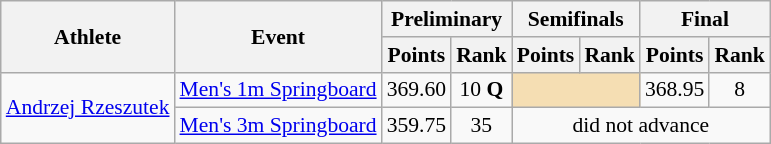<table class=wikitable style="font-size:90%">
<tr>
<th rowspan="2">Athlete</th>
<th rowspan="2">Event</th>
<th colspan="2">Preliminary</th>
<th colspan="2">Semifinals</th>
<th colspan="2">Final</th>
</tr>
<tr>
<th>Points</th>
<th>Rank</th>
<th>Points</th>
<th>Rank</th>
<th>Points</th>
<th>Rank</th>
</tr>
<tr>
<td rowspan="2"><a href='#'>Andrzej Rzeszutek</a></td>
<td><a href='#'>Men's 1m Springboard</a></td>
<td align=center>369.60</td>
<td align=center>10 <strong>Q</strong></td>
<td colspan= 2 bgcolor="wheat"></td>
<td align=center>368.95</td>
<td align=center>8</td>
</tr>
<tr>
<td><a href='#'>Men's 3m Springboard</a></td>
<td align=center>359.75</td>
<td align=center>35</td>
<td align=center colspan=4>did not advance</td>
</tr>
</table>
